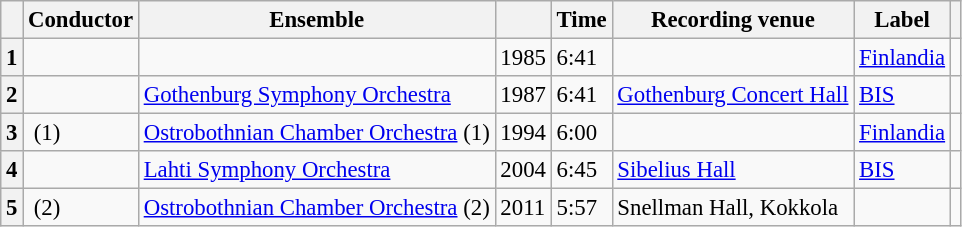<table class="wikitable" style="margin-right:0; font-size:95%">
<tr>
<th scope="col"></th>
<th scope="col">Conductor</th>
<th scope="col">Ensemble</th>
<th scope="col"></th>
<th scope="col">Time</th>
<th scope="col">Recording venue</th>
<th scope="col">Label</th>
<th scope="col"class="unsortable"></th>
</tr>
<tr>
<th scope="row">1</th>
<td></td>
<td></td>
<td>1985</td>
<td>6:41</td>
<td></td>
<td><a href='#'>Finlandia</a></td>
<td></td>
</tr>
<tr>
<th scope="row">2</th>
<td></td>
<td><a href='#'>Gothenburg Symphony Orchestra</a></td>
<td>1987</td>
<td>6:41</td>
<td><a href='#'>Gothenburg Concert Hall</a></td>
<td><a href='#'>BIS</a></td>
<td></td>
</tr>
<tr>
<th scope="row">3</th>
<td> (1)</td>
<td><a href='#'>Ostrobothnian Chamber Orchestra</a> (1)</td>
<td>1994</td>
<td>6:00</td>
<td></td>
<td><a href='#'>Finlandia</a></td>
<td></td>
</tr>
<tr>
<th scope="row">4</th>
<td></td>
<td><a href='#'>Lahti Symphony Orchestra</a></td>
<td>2004</td>
<td>6:45</td>
<td><a href='#'>Sibelius Hall</a></td>
<td><a href='#'>BIS</a></td>
<td></td>
</tr>
<tr>
<th scope="row">5</th>
<td> (2)</td>
<td><a href='#'>Ostrobothnian Chamber Orchestra</a> (2)</td>
<td>2011</td>
<td>5:57</td>
<td>Snellman Hall, Kokkola</td>
<td></td>
<td></td>
</tr>
</table>
